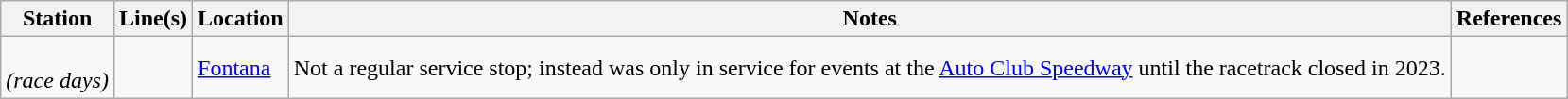<table class="wikitable sortable sticky-header">
<tr>
<th>Station</th>
<th>Line(s)</th>
<th>Location</th>
<th>Notes</th>
<th class="unsortable">References</th>
</tr>
<tr>
<td><br><em>(race days)</em></td>
<td></td>
<td><a href='#'>Fontana</a></td>
<td>Not a regular service stop; instead was only in service for events at the <a href='#'>Auto Club Speedway</a> until the racetrack closed in 2023.</td>
<td></td>
</tr>
</table>
